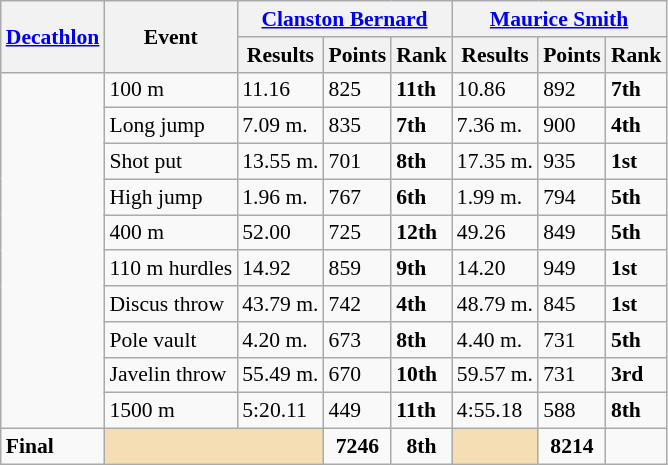<table class="wikitable" border="1" style="font-size:90%">
<tr>
<th rowspan=2><a href='#'>Decathlon</a></th>
<th rowspan=2>Event</th>
<th colspan=3><a href='#'>Clanston Bernard</a></th>
<th colspan=3><a href='#'>Maurice Smith</a></th>
</tr>
<tr>
<th>Results</th>
<th>Points</th>
<th>Rank</th>
<th>Results</th>
<th>Points</th>
<th>Rank</th>
</tr>
<tr>
<td rowspan=10></td>
<td>100 m</td>
<td>11.16</td>
<td>825</td>
<td><strong>11th</strong></td>
<td>10.86</td>
<td>892</td>
<td><strong>7th</strong></td>
</tr>
<tr>
<td>Long jump</td>
<td>7.09 m.</td>
<td>835</td>
<td><strong>7th</strong></td>
<td>7.36 m.</td>
<td>900</td>
<td><strong>4th</strong></td>
</tr>
<tr>
<td>Shot put</td>
<td>13.55 m.</td>
<td>701</td>
<td><strong>8th</strong></td>
<td>17.35 m.</td>
<td>935</td>
<td><strong>1st</strong></td>
</tr>
<tr>
<td>High jump</td>
<td>1.96 m.</td>
<td>767</td>
<td><strong>6th</strong></td>
<td>1.99 m.</td>
<td>794</td>
<td><strong>5th</strong></td>
</tr>
<tr>
<td>400 m</td>
<td>52.00</td>
<td>725</td>
<td><strong>12th</strong></td>
<td>49.26</td>
<td>849</td>
<td><strong>5th</strong></td>
</tr>
<tr>
<td>110 m hurdles</td>
<td>14.92</td>
<td>859</td>
<td><strong>9th</strong></td>
<td>14.20</td>
<td>949</td>
<td><strong>1st</strong></td>
</tr>
<tr>
<td>Discus throw</td>
<td>43.79 m.</td>
<td>742</td>
<td><strong>4th</strong></td>
<td>48.79 m.</td>
<td>845</td>
<td><strong>1st</strong></td>
</tr>
<tr>
<td>Pole vault</td>
<td>4.20 m.</td>
<td>673</td>
<td><strong>8th</strong></td>
<td>4.40 m.</td>
<td>731</td>
<td><strong>5th</strong></td>
</tr>
<tr>
<td>Javelin throw</td>
<td>55.49 m.</td>
<td>670</td>
<td><strong>10th</strong></td>
<td>59.57 m.</td>
<td>731</td>
<td><strong>3rd</strong></td>
</tr>
<tr>
<td>1500 m</td>
<td>5:20.11</td>
<td>449</td>
<td><strong>11th</strong></td>
<td>4:55.18</td>
<td>588</td>
<td><strong>8th</strong></td>
</tr>
<tr>
<td><strong>Final</strong></td>
<td colspan=2 bgcolor=wheat></td>
<td align=center><strong>7246</strong></td>
<td align=center><strong>8th</strong></td>
<td bgcolor=wheat></td>
<td align=center><strong>8214</strong></td>
<td align=center></td>
</tr>
</table>
